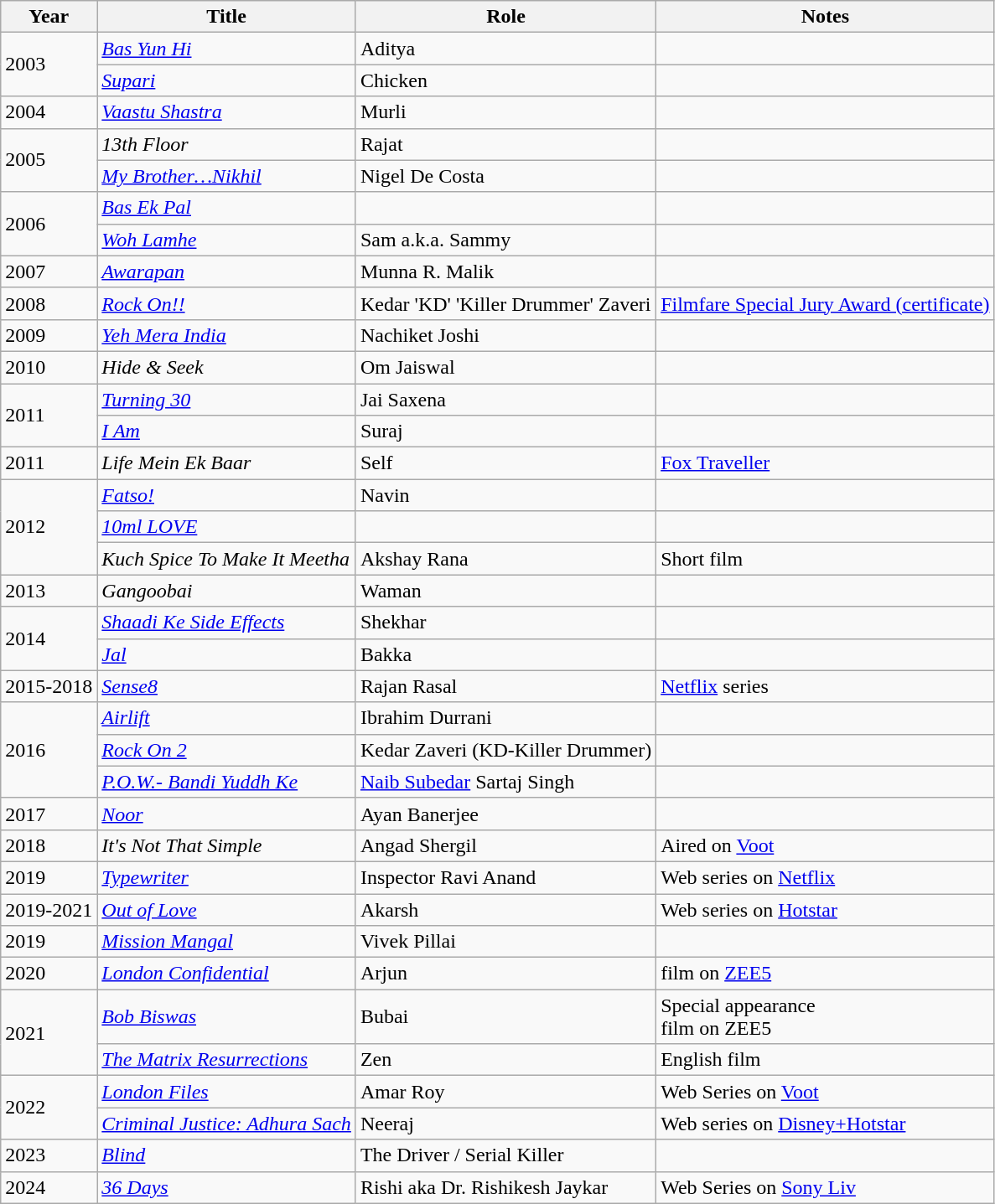<table class="wikitable sortable">
<tr>
<th>Year</th>
<th>Title</th>
<th>Role</th>
<th>Notes</th>
</tr>
<tr>
<td rowspan="2">2003</td>
<td><em><a href='#'>Bas Yun Hi</a></em></td>
<td>Aditya</td>
<td></td>
</tr>
<tr>
<td><em><a href='#'>Supari</a></em></td>
<td>Chicken</td>
<td></td>
</tr>
<tr>
<td>2004</td>
<td><em><a href='#'>Vaastu Shastra</a></em></td>
<td>Murli</td>
<td></td>
</tr>
<tr>
<td rowspan="2">2005</td>
<td><em>13th Floor</em></td>
<td>Rajat</td>
<td></td>
</tr>
<tr>
<td><em><a href='#'>My Brother…Nikhil</a></em></td>
<td>Nigel De Costa</td>
<td></td>
</tr>
<tr>
<td rowspan="2">2006</td>
<td><em><a href='#'>Bas Ek Pal</a></em></td>
<td></td>
<td></td>
</tr>
<tr>
<td><em><a href='#'>Woh Lamhe</a></em></td>
<td>Sam a.k.a. Sammy</td>
<td></td>
</tr>
<tr>
<td>2007</td>
<td><em><a href='#'>Awarapan</a></em></td>
<td>Munna R. Malik</td>
<td></td>
</tr>
<tr>
<td>2008</td>
<td><em><a href='#'>Rock On!!</a></em></td>
<td>Kedar 'KD' 'Killer Drummer' Zaveri</td>
<td><a href='#'>Filmfare Special Jury Award (certificate)</a></td>
</tr>
<tr>
<td>2009</td>
<td><em><a href='#'>Yeh Mera India</a></em></td>
<td>Nachiket Joshi</td>
<td></td>
</tr>
<tr>
<td>2010</td>
<td><em>Hide & Seek</em></td>
<td>Om Jaiswal</td>
<td></td>
</tr>
<tr>
<td rowspan="2">2011</td>
<td><em><a href='#'>Turning 30</a></em></td>
<td>Jai Saxena</td>
<td></td>
</tr>
<tr>
<td><em><a href='#'>I Am</a></em></td>
<td>Suraj</td>
<td></td>
</tr>
<tr>
<td>2011</td>
<td><em>Life Mein Ek Baar</em></td>
<td>Self</td>
<td><a href='#'>Fox Traveller</a></td>
</tr>
<tr>
<td rowspan="3">2012</td>
<td><em><a href='#'>Fatso!</a></em></td>
<td>Navin</td>
<td></td>
</tr>
<tr>
<td><em><a href='#'>10ml LOVE</a></em></td>
<td></td>
<td></td>
</tr>
<tr>
<td><em>Kuch Spice To Make It Meetha</em></td>
<td>Akshay Rana</td>
<td>Short film</td>
</tr>
<tr>
<td>2013</td>
<td><em>Gangoobai</em></td>
<td>Waman</td>
<td></td>
</tr>
<tr>
<td rowspan="2">2014</td>
<td><em><a href='#'>Shaadi Ke Side Effects</a></em></td>
<td>Shekhar</td>
<td></td>
</tr>
<tr>
<td><em><a href='#'>Jal</a></em></td>
<td>Bakka</td>
<td></td>
</tr>
<tr>
<td>2015-2018</td>
<td><em><a href='#'>Sense8</a></em></td>
<td>Rajan Rasal</td>
<td><a href='#'>Netflix</a> series</td>
</tr>
<tr>
<td rowspan="3">2016</td>
<td><em><a href='#'>Airlift</a></em></td>
<td>Ibrahim Durrani</td>
<td></td>
</tr>
<tr>
<td><em><a href='#'>Rock On 2</a></em></td>
<td>Kedar Zaveri (KD-Killer Drummer)</td>
<td></td>
</tr>
<tr>
<td><em><a href='#'>P.O.W.- Bandi Yuddh Ke</a></em></td>
<td><a href='#'>Naib Subedar</a> Sartaj Singh</td>
<td></td>
</tr>
<tr>
<td>2017</td>
<td><em><a href='#'>Noor</a></em></td>
<td>Ayan Banerjee</td>
<td></td>
</tr>
<tr>
<td>2018</td>
<td><em>It's Not That Simple</em></td>
<td>Angad Shergil</td>
<td>Aired on <a href='#'>Voot</a></td>
</tr>
<tr>
<td>2019</td>
<td><em><a href='#'>Typewriter</a></em></td>
<td>Inspector Ravi Anand</td>
<td>Web series on <a href='#'>Netflix</a></td>
</tr>
<tr>
<td>2019-2021</td>
<td><em><a href='#'>Out of Love</a></em></td>
<td>Akarsh</td>
<td>Web series on <a href='#'>Hotstar</a></td>
</tr>
<tr>
<td>2019</td>
<td><em><a href='#'>Mission Mangal</a></em></td>
<td>Vivek Pillai</td>
<td></td>
</tr>
<tr>
<td>2020</td>
<td><em><a href='#'>London Confidential</a></em></td>
<td>Arjun</td>
<td>film on <a href='#'>ZEE5</a></td>
</tr>
<tr>
<td rowspan="2">2021</td>
<td><em><a href='#'>Bob Biswas</a></em></td>
<td>Bubai</td>
<td>Special appearance<br>film on ZEE5</td>
</tr>
<tr>
<td><em><a href='#'>The Matrix Resurrections</a></em></td>
<td>Zen</td>
<td>English film</td>
</tr>
<tr>
<td rowspan="2">2022</td>
<td><em><a href='#'>London Files</a></em></td>
<td>Amar Roy</td>
<td>Web Series on <a href='#'>Voot</a></td>
</tr>
<tr>
<td><em><a href='#'>Criminal Justice: Adhura Sach</a></em></td>
<td>Neeraj</td>
<td>Web series on <a href='#'>Disney+Hotstar</a></td>
</tr>
<tr>
<td>2023</td>
<td><em><a href='#'>Blind</a></em></td>
<td>The Driver / Serial Killer</td>
<td></td>
</tr>
<tr>
<td rowspan="2">2024</td>
<td><em><a href='#'>36 Days</a></em></td>
<td>Rishi aka Dr. Rishikesh Jaykar</td>
<td>Web Series on <a href='#'>Sony Liv</a></td>
</tr>
</table>
